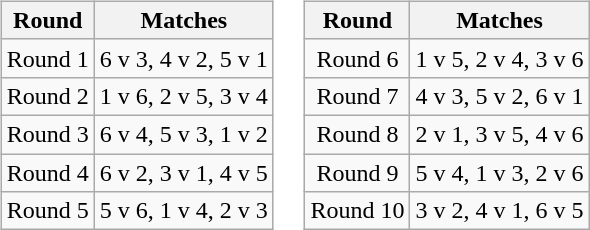<table>
<tr valign=top>
<td><br><table class="wikitable" style="text-align:center">
<tr>
<th>Round</th>
<th>Matches</th>
</tr>
<tr>
<td>Round 1</td>
<td>6 v 3, 4 v 2, 5 v 1</td>
</tr>
<tr>
<td>Round 2</td>
<td>1 v 6, 2 v 5, 3 v 4</td>
</tr>
<tr>
<td>Round 3</td>
<td>6 v 4, 5 v 3, 1 v 2</td>
</tr>
<tr>
<td>Round 4</td>
<td>6 v 2, 3 v 1, 4 v 5</td>
</tr>
<tr>
<td>Round 5</td>
<td>5 v 6, 1 v 4, 2 v 3</td>
</tr>
</table>
</td>
<td><br><table class="wikitable" style="text-align:center">
<tr>
<th>Round</th>
<th>Matches</th>
</tr>
<tr>
<td>Round 6</td>
<td>1 v 5, 2 v 4, 3 v 6</td>
</tr>
<tr>
<td>Round 7</td>
<td>4 v 3, 5 v 2, 6 v 1</td>
</tr>
<tr>
<td>Round 8</td>
<td>2 v 1, 3 v 5, 4 v 6</td>
</tr>
<tr>
<td>Round 9</td>
<td>5 v 4, 1 v 3, 2 v 6</td>
</tr>
<tr>
<td>Round 10</td>
<td>3 v 2, 4 v 1, 6 v 5</td>
</tr>
</table>
</td>
</tr>
</table>
